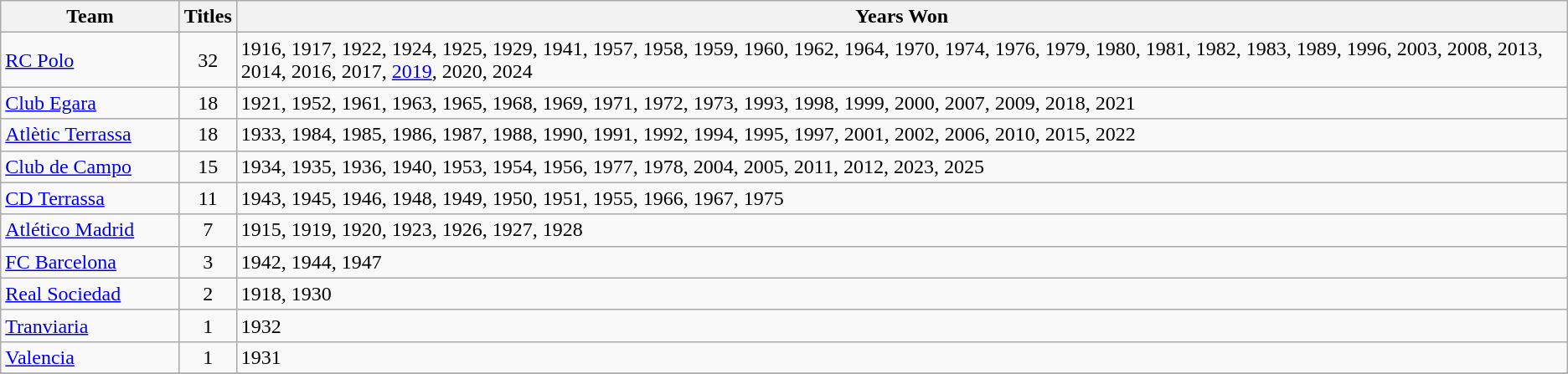<table class="wikitable sortable">
<tr>
<th width="135">Team</th>
<th>Titles</th>
<th>Years Won</th>
</tr>
<tr>
<td><a href='#'>RC Polo</a></td>
<td align=center>32</td>
<td>1916, 1917, 1922, 1924, 1925, 1929, 1941, 1957, 1958, 1959, 1960, 1962, 1964, 1970, 1974, 1976, 1979, 1980, 1981, 1982, 1983, 1989, 1996, 2003, 2008, 2013, 2014, 2016, 2017, <a href='#'>2019</a>, 2020, 2024</td>
</tr>
<tr>
<td><a href='#'>Club Egara</a></td>
<td align=center>18</td>
<td>1921, 1952, 1961, 1963, 1965, 1968, 1969, 1971, 1972, 1973, 1993, 1998, 1999, 2000, 2007, 2009, 2018, 2021</td>
</tr>
<tr>
<td><a href='#'>Atlètic Terrassa</a></td>
<td align=center>18</td>
<td>1933, 1984, 1985, 1986, 1987, 1988, 1990, 1991, 1992, 1994, 1995, 1997, 2001, 2002, 2006, 2010, 2015, 2022</td>
</tr>
<tr>
<td><a href='#'>Club de Campo</a></td>
<td align=center>15</td>
<td>1934, 1935, 1936, 1940, 1953, 1954, 1956, 1977, 1978, 2004, 2005, 2011, 2012, 2023, 2025</td>
</tr>
<tr>
<td><a href='#'>CD Terrassa</a></td>
<td align=center>11</td>
<td>1943, 1945, 1946, 1948, 1949, 1950, 1951, 1955, 1966, 1967, 1975</td>
</tr>
<tr>
<td><a href='#'>Atlético Madrid</a></td>
<td align=center>7</td>
<td>1915, 1919, 1920, 1923, 1926, 1927, 1928</td>
</tr>
<tr>
<td><a href='#'>FC Barcelona</a></td>
<td align=center>3</td>
<td>1942, 1944, 1947</td>
</tr>
<tr>
<td><a href='#'>Real Sociedad</a></td>
<td align=center>2</td>
<td>1918, 1930</td>
</tr>
<tr>
<td><a href='#'>Tranviaria</a></td>
<td align=center>1</td>
<td>1932</td>
</tr>
<tr>
<td><a href='#'>Valencia</a></td>
<td align=center>1</td>
<td>1931</td>
</tr>
<tr>
</tr>
</table>
